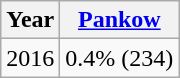<table class="wikitable">
<tr>
<th>Year</th>
<th><a href='#'>Pankow</a></th>
</tr>
<tr>
<td>2016</td>
<td>0.4% (234)</td>
</tr>
</table>
